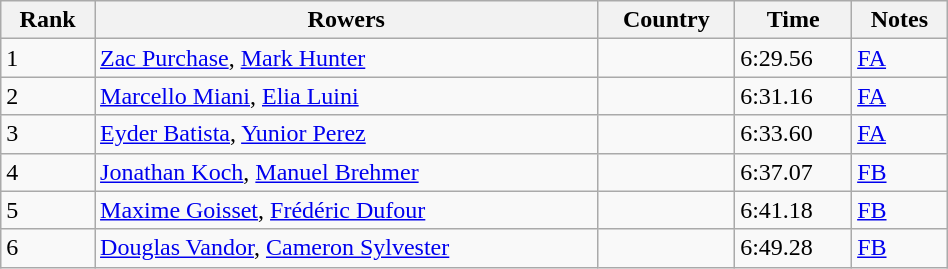<table class="wikitable sortable" width=50%>
<tr>
<th>Rank</th>
<th>Rowers</th>
<th>Country</th>
<th>Time</th>
<th>Notes</th>
</tr>
<tr>
<td>1</td>
<td><a href='#'>Zac Purchase</a>, <a href='#'>Mark Hunter</a></td>
<td></td>
<td>6:29.56</td>
<td><a href='#'>FA</a></td>
</tr>
<tr>
<td>2</td>
<td><a href='#'>Marcello Miani</a>, <a href='#'>Elia Luini</a></td>
<td></td>
<td>6:31.16</td>
<td><a href='#'>FA</a></td>
</tr>
<tr>
<td>3</td>
<td><a href='#'>Eyder Batista</a>, <a href='#'>Yunior Perez</a></td>
<td></td>
<td>6:33.60</td>
<td><a href='#'>FA</a></td>
</tr>
<tr>
<td>4</td>
<td><a href='#'>Jonathan Koch</a>, <a href='#'>Manuel Brehmer</a></td>
<td></td>
<td>6:37.07</td>
<td><a href='#'>FB</a></td>
</tr>
<tr>
<td>5</td>
<td><a href='#'>Maxime Goisset</a>, <a href='#'>Frédéric Dufour</a></td>
<td></td>
<td>6:41.18</td>
<td><a href='#'>FB</a></td>
</tr>
<tr>
<td>6</td>
<td><a href='#'>Douglas Vandor</a>, <a href='#'>Cameron Sylvester</a></td>
<td></td>
<td>6:49.28</td>
<td><a href='#'>FB</a></td>
</tr>
</table>
